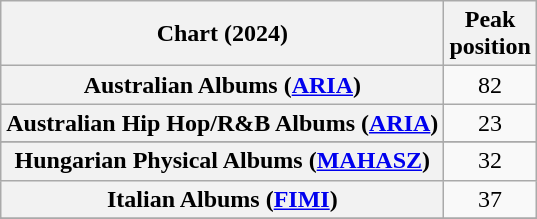<table class="wikitable sortable plainrowheaders" style="text-align:center">
<tr>
<th scope="col">Chart (2024)</th>
<th scope="col">Peak<br>position</th>
</tr>
<tr>
<th scope="row">Australian Albums (<a href='#'>ARIA</a>)</th>
<td>82</td>
</tr>
<tr>
<th scope="row">Australian Hip Hop/R&B Albums (<a href='#'>ARIA</a>)</th>
<td>23</td>
</tr>
<tr>
</tr>
<tr>
</tr>
<tr>
</tr>
<tr>
</tr>
<tr>
</tr>
<tr>
</tr>
<tr>
<th scope="row">Hungarian Physical Albums (<a href='#'>MAHASZ</a>)</th>
<td>32</td>
</tr>
<tr>
<th scope="row">Italian Albums (<a href='#'>FIMI</a>)</th>
<td>37</td>
</tr>
<tr>
</tr>
<tr>
</tr>
<tr>
</tr>
<tr>
</tr>
<tr>
</tr>
<tr>
</tr>
<tr>
</tr>
<tr>
</tr>
<tr>
</tr>
<tr>
</tr>
<tr>
</tr>
</table>
